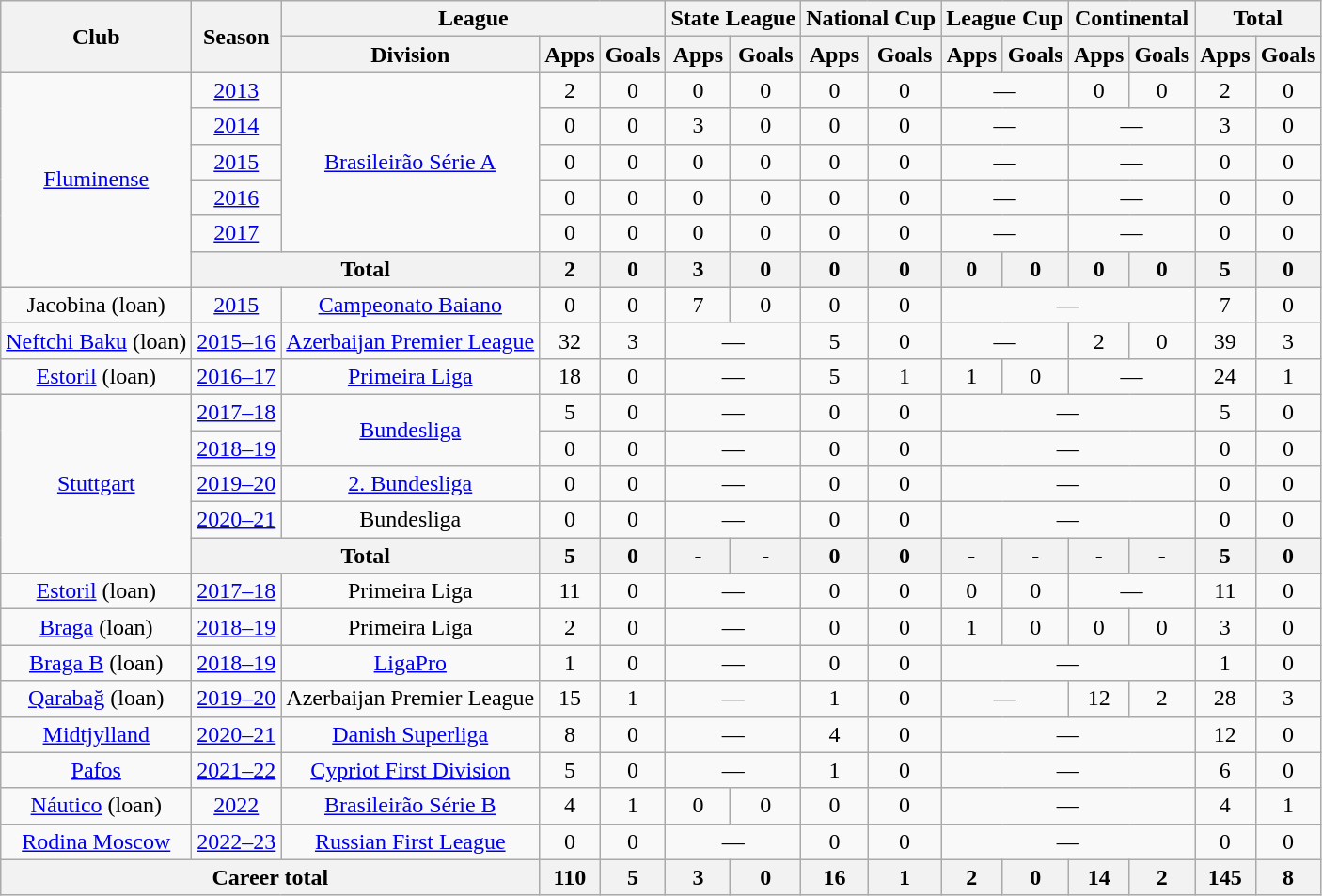<table class="wikitable" style="text-align:center">
<tr>
<th rowspan="2">Club</th>
<th rowspan="2">Season</th>
<th colspan="3">League</th>
<th colspan="2">State League</th>
<th colspan="2">National Cup</th>
<th colspan="2">League Cup</th>
<th colspan="2">Continental</th>
<th colspan="2">Total</th>
</tr>
<tr>
<th>Division</th>
<th>Apps</th>
<th>Goals</th>
<th>Apps</th>
<th>Goals</th>
<th>Apps</th>
<th>Goals</th>
<th>Apps</th>
<th>Goals</th>
<th>Apps</th>
<th>Goals</th>
<th>Apps</th>
<th>Goals</th>
</tr>
<tr>
<td rowspan="6"><a href='#'>Fluminense</a></td>
<td><a href='#'>2013</a></td>
<td rowspan="5"><a href='#'>Brasileirão Série A</a></td>
<td>2</td>
<td>0</td>
<td>0</td>
<td>0</td>
<td>0</td>
<td>0</td>
<td colspan="2">—</td>
<td>0</td>
<td>0</td>
<td>2</td>
<td>0</td>
</tr>
<tr>
<td><a href='#'>2014</a></td>
<td>0</td>
<td>0</td>
<td>3</td>
<td>0</td>
<td>0</td>
<td>0</td>
<td colspan="2">—</td>
<td colspan="2">—</td>
<td>3</td>
<td>0</td>
</tr>
<tr>
<td><a href='#'>2015</a></td>
<td>0</td>
<td>0</td>
<td>0</td>
<td>0</td>
<td>0</td>
<td>0</td>
<td colspan="2">—</td>
<td colspan="2">—</td>
<td>0</td>
<td>0</td>
</tr>
<tr>
<td><a href='#'>2016</a></td>
<td>0</td>
<td>0</td>
<td>0</td>
<td>0</td>
<td>0</td>
<td>0</td>
<td colspan="2">—</td>
<td colspan="2">—</td>
<td>0</td>
<td>0</td>
</tr>
<tr>
<td><a href='#'>2017</a></td>
<td>0</td>
<td>0</td>
<td>0</td>
<td>0</td>
<td>0</td>
<td>0</td>
<td colspan="2">—</td>
<td colspan="2">—</td>
<td>0</td>
<td>0</td>
</tr>
<tr>
<th colspan="2">Total</th>
<th>2</th>
<th>0</th>
<th>3</th>
<th>0</th>
<th>0</th>
<th>0</th>
<th>0</th>
<th>0</th>
<th>0</th>
<th>0</th>
<th>5</th>
<th>0</th>
</tr>
<tr>
<td>Jacobina (loan)</td>
<td><a href='#'>2015</a></td>
<td><a href='#'>Campeonato Baiano</a></td>
<td>0</td>
<td>0</td>
<td>7</td>
<td>0</td>
<td>0</td>
<td>0</td>
<td colspan="4">—</td>
<td>7</td>
<td>0</td>
</tr>
<tr>
<td><a href='#'>Neftchi Baku</a> (loan)</td>
<td><a href='#'>2015–16</a></td>
<td><a href='#'>Azerbaijan Premier League</a></td>
<td>32</td>
<td>3</td>
<td colspan="2">—</td>
<td>5</td>
<td>0</td>
<td colspan="2">—</td>
<td>2</td>
<td>0</td>
<td>39</td>
<td>3</td>
</tr>
<tr>
<td><a href='#'>Estoril</a> (loan)</td>
<td><a href='#'>2016–17</a></td>
<td><a href='#'>Primeira Liga</a></td>
<td>18</td>
<td>0</td>
<td colspan="2">—</td>
<td>5</td>
<td>1</td>
<td>1</td>
<td>0</td>
<td colspan="2">—</td>
<td>24</td>
<td>1</td>
</tr>
<tr>
<td rowspan="5"><a href='#'>Stuttgart</a></td>
<td><a href='#'>2017–18</a></td>
<td rowspan="2"><a href='#'>Bundesliga</a></td>
<td>5</td>
<td>0</td>
<td colspan="2">—</td>
<td>0</td>
<td>0</td>
<td colspan="4">—</td>
<td>5</td>
<td>0</td>
</tr>
<tr>
<td><a href='#'>2018–19</a></td>
<td>0</td>
<td>0</td>
<td colspan="2">—</td>
<td>0</td>
<td>0</td>
<td colspan="4">—</td>
<td>0</td>
<td>0</td>
</tr>
<tr>
<td><a href='#'>2019–20</a></td>
<td><a href='#'>2. Bundesliga</a></td>
<td>0</td>
<td>0</td>
<td colspan="2">—</td>
<td>0</td>
<td>0</td>
<td colspan="4">—</td>
<td>0</td>
<td>0</td>
</tr>
<tr>
<td><a href='#'>2020–21</a></td>
<td>Bundesliga</td>
<td>0</td>
<td>0</td>
<td colspan="2">—</td>
<td>0</td>
<td>0</td>
<td colspan="4">—</td>
<td>0</td>
<td>0</td>
</tr>
<tr>
<th colspan="2">Total</th>
<th>5</th>
<th>0</th>
<th>-</th>
<th>-</th>
<th>0</th>
<th>0</th>
<th>-</th>
<th>-</th>
<th>-</th>
<th>-</th>
<th>5</th>
<th>0</th>
</tr>
<tr>
<td><a href='#'>Estoril</a> (loan)</td>
<td><a href='#'>2017–18</a></td>
<td>Primeira Liga</td>
<td>11</td>
<td>0</td>
<td colspan="2">—</td>
<td>0</td>
<td>0</td>
<td>0</td>
<td>0</td>
<td colspan="2">—</td>
<td>11</td>
<td>0</td>
</tr>
<tr>
<td><a href='#'>Braga</a> (loan)</td>
<td><a href='#'>2018–19</a></td>
<td>Primeira Liga</td>
<td>2</td>
<td>0</td>
<td colspan="2">—</td>
<td>0</td>
<td>0</td>
<td>1</td>
<td>0</td>
<td>0</td>
<td>0</td>
<td>3</td>
<td>0</td>
</tr>
<tr>
<td><a href='#'>Braga B</a> (loan)</td>
<td><a href='#'>2018–19</a></td>
<td><a href='#'>LigaPro</a></td>
<td>1</td>
<td>0</td>
<td colspan="2">—</td>
<td>0</td>
<td>0</td>
<td colspan="4">—</td>
<td>1</td>
<td>0</td>
</tr>
<tr>
<td><a href='#'>Qarabağ</a> (loan)</td>
<td><a href='#'>2019–20</a></td>
<td>Azerbaijan Premier League</td>
<td>15</td>
<td>1</td>
<td colspan="2">—</td>
<td>1</td>
<td>0</td>
<td colspan="2">—</td>
<td>12</td>
<td>2</td>
<td>28</td>
<td>3</td>
</tr>
<tr>
<td><a href='#'>Midtjylland</a></td>
<td><a href='#'>2020–21</a></td>
<td><a href='#'>Danish Superliga</a></td>
<td>8</td>
<td>0</td>
<td colspan="2">—</td>
<td>4</td>
<td>0</td>
<td colspan="4">—</td>
<td>12</td>
<td>0</td>
</tr>
<tr>
<td><a href='#'>Pafos</a></td>
<td><a href='#'>2021–22</a></td>
<td><a href='#'>Cypriot First Division</a></td>
<td>5</td>
<td>0</td>
<td colspan="2">—</td>
<td>1</td>
<td>0</td>
<td colspan="4">—</td>
<td>6</td>
<td>0</td>
</tr>
<tr>
<td><a href='#'>Náutico</a> (loan)</td>
<td><a href='#'>2022</a></td>
<td><a href='#'>Brasileirão Série B</a></td>
<td>4</td>
<td>1</td>
<td>0</td>
<td>0</td>
<td>0</td>
<td>0</td>
<td colspan="4">—</td>
<td>4</td>
<td>1</td>
</tr>
<tr>
<td><a href='#'>Rodina Moscow</a></td>
<td><a href='#'>2022–23</a></td>
<td><a href='#'>Russian First League</a></td>
<td>0</td>
<td>0</td>
<td colspan="2">—</td>
<td>0</td>
<td>0</td>
<td colspan="4">—</td>
<td>0</td>
<td>0</td>
</tr>
<tr>
<th colspan="3">Career total</th>
<th>110</th>
<th>5</th>
<th>3</th>
<th>0</th>
<th>16</th>
<th>1</th>
<th>2</th>
<th>0</th>
<th>14</th>
<th>2</th>
<th>145</th>
<th>8</th>
</tr>
</table>
